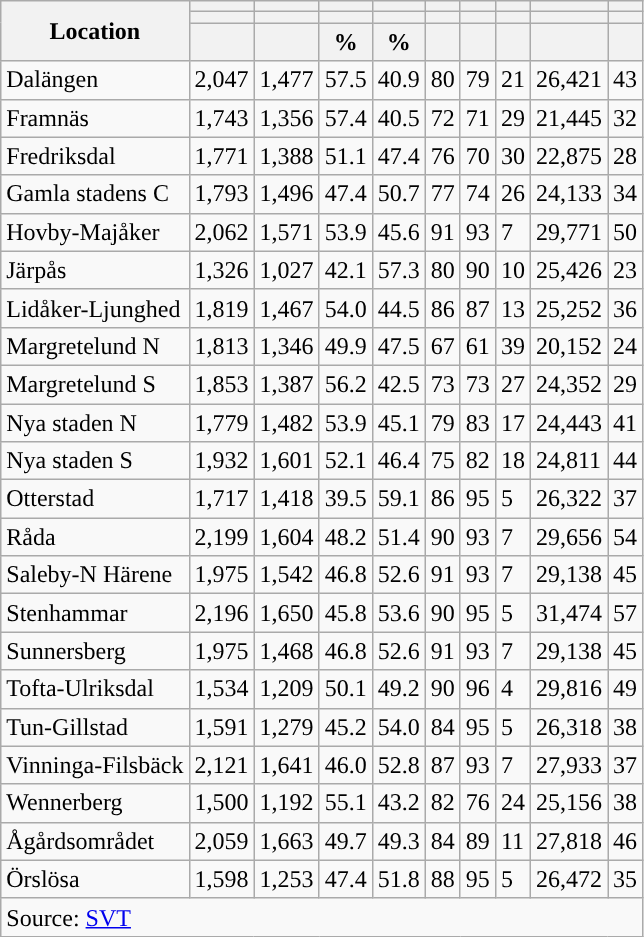<table role="presentation" class="wikitable sortable mw-collapsible mw-collapsed">
<tr>
<th rowspan="3">Location</th>
<th></th>
<th></th>
<th></th>
<th></th>
<th></th>
<th></th>
<th></th>
<th></th>
<th></th>
</tr>
<tr>
<th></th>
<th></th>
<th style="background:"></th>
<th style="background:"></th>
<th></th>
<th></th>
<th></th>
<th></th>
<th></th>
</tr>
<tr>
<th data-sort-type="number"></th>
<th data-sort-type="number"></th>
<th data-sort-type="number">%</th>
<th data-sort-type="number">%</th>
<th data-sort-type="number"></th>
<th data-sort-type="number"></th>
<th data-sort-type="number"></th>
<th data-sort-type="number"></th>
<th data-sort-type="number"></th>
</tr>
<tr>
<td align="left">Dalängen</td>
<td>2,047</td>
<td>1,477</td>
<td>57.5</td>
<td>40.9</td>
<td>80</td>
<td>79</td>
<td>21</td>
<td>26,421</td>
<td>43</td>
</tr>
<tr>
<td align="left">Framnäs</td>
<td>1,743</td>
<td>1,356</td>
<td>57.4</td>
<td>40.5</td>
<td>72</td>
<td>71</td>
<td>29</td>
<td>21,445</td>
<td>32</td>
</tr>
<tr>
<td align="left">Fredriksdal</td>
<td>1,771</td>
<td>1,388</td>
<td>51.1</td>
<td>47.4</td>
<td>76</td>
<td>70</td>
<td>30</td>
<td>22,875</td>
<td>28</td>
</tr>
<tr>
<td align="left">Gamla stadens C</td>
<td>1,793</td>
<td>1,496</td>
<td>47.4</td>
<td>50.7</td>
<td>77</td>
<td>74</td>
<td>26</td>
<td>24,133</td>
<td>34</td>
</tr>
<tr>
<td align="left">Hovby-Majåker</td>
<td>2,062</td>
<td>1,571</td>
<td>53.9</td>
<td>45.6</td>
<td>91</td>
<td>93</td>
<td>7</td>
<td>29,771</td>
<td>50</td>
</tr>
<tr>
<td align="left">Järpås</td>
<td>1,326</td>
<td>1,027</td>
<td>42.1</td>
<td>57.3</td>
<td>80</td>
<td>90</td>
<td>10</td>
<td>25,426</td>
<td>23</td>
</tr>
<tr>
<td align="left">Lidåker-Ljunghed</td>
<td>1,819</td>
<td>1,467</td>
<td>54.0</td>
<td>44.5</td>
<td>86</td>
<td>87</td>
<td>13</td>
<td>25,252</td>
<td>36</td>
</tr>
<tr>
<td align="left">Margretelund N</td>
<td>1,813</td>
<td>1,346</td>
<td>49.9</td>
<td>47.5</td>
<td>67</td>
<td>61</td>
<td>39</td>
<td>20,152</td>
<td>24</td>
</tr>
<tr>
<td align="left">Margretelund S</td>
<td>1,853</td>
<td>1,387</td>
<td>56.2</td>
<td>42.5</td>
<td>73</td>
<td>73</td>
<td>27</td>
<td>24,352</td>
<td>29</td>
</tr>
<tr>
<td align="left">Nya staden N</td>
<td>1,779</td>
<td>1,482</td>
<td>53.9</td>
<td>45.1</td>
<td>79</td>
<td>83</td>
<td>17</td>
<td>24,443</td>
<td>41</td>
</tr>
<tr>
<td align="left">Nya staden S</td>
<td>1,932</td>
<td>1,601</td>
<td>52.1</td>
<td>46.4</td>
<td>75</td>
<td>82</td>
<td>18</td>
<td>24,811</td>
<td>44</td>
</tr>
<tr>
<td align="left">Otterstad</td>
<td>1,717</td>
<td>1,418</td>
<td>39.5</td>
<td>59.1</td>
<td>86</td>
<td>95</td>
<td>5</td>
<td>26,322</td>
<td>37</td>
</tr>
<tr>
<td align="left">Råda</td>
<td>2,199</td>
<td>1,604</td>
<td>48.2</td>
<td>51.4</td>
<td>90</td>
<td>93</td>
<td>7</td>
<td>29,656</td>
<td>54</td>
</tr>
<tr>
<td align="left">Saleby-N Härene</td>
<td>1,975</td>
<td>1,542</td>
<td>46.8</td>
<td>52.6</td>
<td>91</td>
<td>93</td>
<td>7</td>
<td>29,138</td>
<td>45</td>
</tr>
<tr>
<td align="left">Stenhammar</td>
<td>2,196</td>
<td>1,650</td>
<td>45.8</td>
<td>53.6</td>
<td>90</td>
<td>95</td>
<td>5</td>
<td>31,474</td>
<td>57</td>
</tr>
<tr>
<td align="left">Sunnersberg</td>
<td>1,975</td>
<td>1,468</td>
<td>46.8</td>
<td>52.6</td>
<td>91</td>
<td>93</td>
<td>7</td>
<td>29,138</td>
<td>45</td>
</tr>
<tr>
<td align="left">Tofta-Ulriksdal</td>
<td>1,534</td>
<td>1,209</td>
<td>50.1</td>
<td>49.2</td>
<td>90</td>
<td>96</td>
<td>4</td>
<td>29,816</td>
<td>49</td>
</tr>
<tr>
<td align="left">Tun-Gillstad</td>
<td>1,591</td>
<td>1,279</td>
<td>45.2</td>
<td>54.0</td>
<td>84</td>
<td>95</td>
<td>5</td>
<td>26,318</td>
<td>38</td>
</tr>
<tr>
<td align="left">Vinninga-Filsbäck</td>
<td>2,121</td>
<td>1,641</td>
<td>46.0</td>
<td>52.8</td>
<td>87</td>
<td>93</td>
<td>7</td>
<td>27,933</td>
<td>37</td>
</tr>
<tr>
<td align="left">Wennerberg</td>
<td>1,500</td>
<td>1,192</td>
<td>55.1</td>
<td>43.2</td>
<td>82</td>
<td>76</td>
<td>24</td>
<td>25,156</td>
<td>38</td>
</tr>
<tr>
<td align="left">Ågårdsområdet</td>
<td>2,059</td>
<td>1,663</td>
<td>49.7</td>
<td>49.3</td>
<td>84</td>
<td>89</td>
<td>11</td>
<td>27,818</td>
<td>46</td>
</tr>
<tr>
<td align="left">Örslösa</td>
<td>1,598</td>
<td>1,253</td>
<td>47.4</td>
<td>51.8</td>
<td>88</td>
<td>95</td>
<td>5</td>
<td>26,472</td>
<td>35</td>
</tr>
<tr>
<td colspan="10" align="left">Source: <a href='#'>SVT</a></td>
</tr>
</table>
